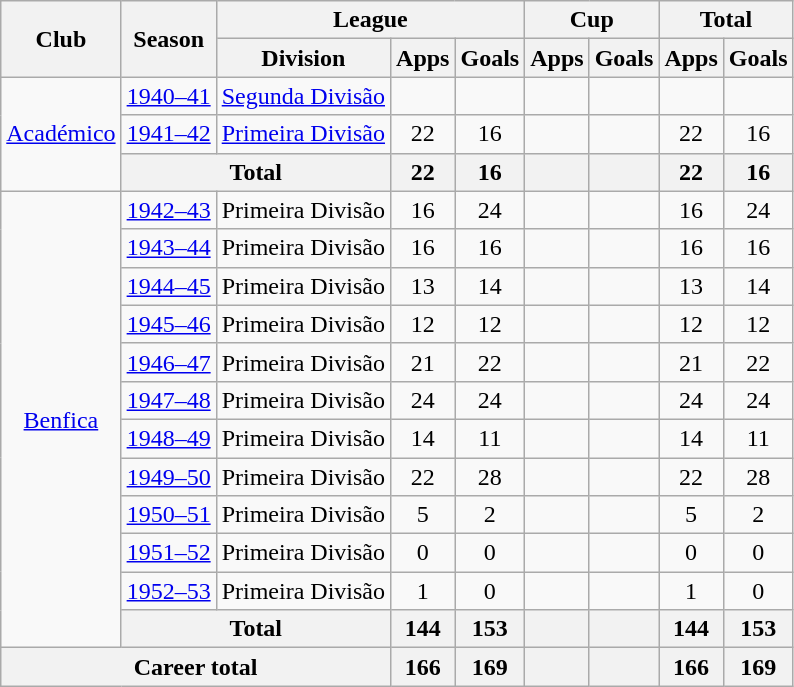<table class=wikitable style=text-align:center>
<tr>
<th rowspan=2>Club</th>
<th rowspan=2>Season</th>
<th colspan=3>League</th>
<th colspan=2>Cup</th>
<th colspan=2>Total</th>
</tr>
<tr>
<th>Division</th>
<th>Apps</th>
<th>Goals</th>
<th>Apps</th>
<th>Goals</th>
<th>Apps</th>
<th>Goals</th>
</tr>
<tr>
<td rowspan=3><a href='#'>Académico</a></td>
<td><a href='#'>1940–41</a></td>
<td><a href='#'>Segunda Divisão</a></td>
<td></td>
<td></td>
<td></td>
<td></td>
<td></td>
<td></td>
</tr>
<tr>
<td><a href='#'>1941–42</a></td>
<td><a href='#'>Primeira Divisão</a></td>
<td>22</td>
<td>16</td>
<td></td>
<td></td>
<td>22</td>
<td>16</td>
</tr>
<tr>
<th colspan="2">Total</th>
<th>22</th>
<th>16</th>
<th></th>
<th></th>
<th>22</th>
<th>16</th>
</tr>
<tr>
<td rowspan=12><a href='#'>Benfica</a></td>
<td><a href='#'>1942–43</a></td>
<td>Primeira Divisão</td>
<td>16</td>
<td>24</td>
<td></td>
<td></td>
<td>16</td>
<td>24</td>
</tr>
<tr>
<td><a href='#'>1943–44</a></td>
<td>Primeira Divisão</td>
<td>16</td>
<td>16</td>
<td></td>
<td></td>
<td>16</td>
<td>16</td>
</tr>
<tr>
<td><a href='#'>1944–45</a></td>
<td>Primeira Divisão</td>
<td>13</td>
<td>14</td>
<td></td>
<td></td>
<td>13</td>
<td>14</td>
</tr>
<tr>
<td><a href='#'>1945–46</a></td>
<td>Primeira Divisão</td>
<td>12</td>
<td>12</td>
<td></td>
<td></td>
<td>12</td>
<td>12</td>
</tr>
<tr>
<td><a href='#'>1946–47</a></td>
<td>Primeira Divisão</td>
<td>21</td>
<td>22</td>
<td></td>
<td></td>
<td>21</td>
<td>22</td>
</tr>
<tr>
<td><a href='#'>1947–48</a></td>
<td>Primeira Divisão</td>
<td>24</td>
<td>24</td>
<td></td>
<td></td>
<td>24</td>
<td>24</td>
</tr>
<tr>
<td><a href='#'>1948–49</a></td>
<td>Primeira Divisão</td>
<td>14</td>
<td>11</td>
<td></td>
<td></td>
<td>14</td>
<td>11</td>
</tr>
<tr>
<td><a href='#'>1949–50</a></td>
<td>Primeira Divisão</td>
<td>22</td>
<td>28</td>
<td></td>
<td></td>
<td>22</td>
<td>28</td>
</tr>
<tr>
<td><a href='#'>1950–51</a></td>
<td>Primeira Divisão</td>
<td>5</td>
<td>2</td>
<td></td>
<td></td>
<td>5</td>
<td>2</td>
</tr>
<tr>
<td><a href='#'>1951–52</a></td>
<td>Primeira Divisão</td>
<td>0</td>
<td>0</td>
<td></td>
<td></td>
<td>0</td>
<td>0</td>
</tr>
<tr>
<td><a href='#'>1952–53</a></td>
<td>Primeira Divisão</td>
<td>1</td>
<td>0</td>
<td></td>
<td></td>
<td>1</td>
<td>0</td>
</tr>
<tr>
<th colspan="2">Total</th>
<th>144</th>
<th>153</th>
<th></th>
<th></th>
<th>144</th>
<th>153</th>
</tr>
<tr>
<th colspan=3>Career total</th>
<th>166</th>
<th>169</th>
<th></th>
<th></th>
<th>166</th>
<th>169</th>
</tr>
</table>
